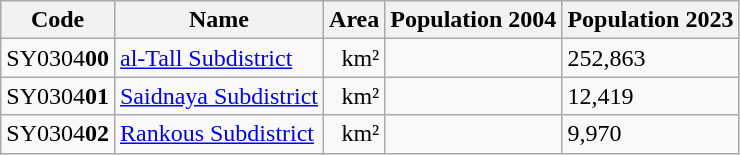<table class="wikitable sortable">
<tr>
<th>Code</th>
<th>Name</th>
<th>Area</th>
<th>Population 2004</th>
<th>Population 2023</th>
</tr>
<tr>
<td>SY0304<strong>00</strong></td>
<td><a href='#'>al-Tall Subdistrict</a></td>
<td align=right> km²</td>
<td align=right></td>
<td>252,863</td>
</tr>
<tr>
<td>SY0304<strong>01</strong></td>
<td><a href='#'>Saidnaya Subdistrict</a></td>
<td align=right> km²</td>
<td align="right"></td>
<td>12,419</td>
</tr>
<tr>
<td>SY0304<strong>02</strong></td>
<td><a href='#'>Rankous Subdistrict</a></td>
<td align="right"> km²</td>
<td align="right"></td>
<td>9,970</td>
</tr>
</table>
